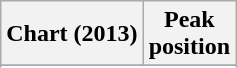<table class="wikitable plainrowheaders">
<tr>
<th>Chart (2013)</th>
<th>Peak<br>position</th>
</tr>
<tr>
</tr>
<tr>
</tr>
<tr>
</tr>
<tr>
</tr>
<tr>
</tr>
<tr>
</tr>
<tr>
</tr>
<tr>
</tr>
<tr>
</tr>
</table>
